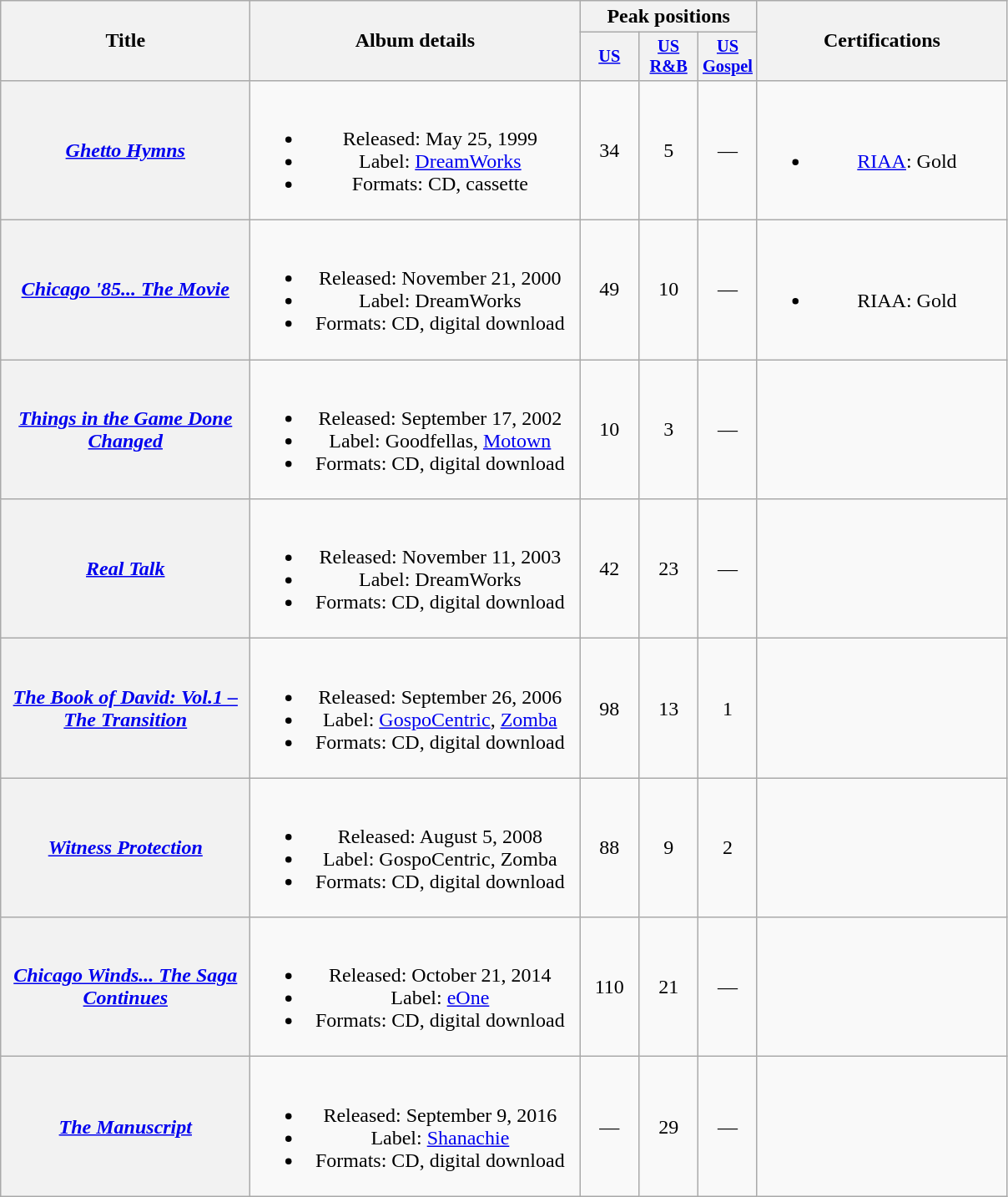<table class="wikitable plainrowheaders" style="text-align:center;" border="1">
<tr>
<th scope="col" rowspan="2" style="width:12em;">Title</th>
<th scope="col" rowspan="2" style="width:16em;">Album details</th>
<th scope="col" colspan="3">Peak positions</th>
<th scope="col" rowspan="2" style="width:12em;">Certifications</th>
</tr>
<tr>
<th scope="col" style="width:3em;font-size:85%;"><a href='#'>US</a><br></th>
<th scope="col" style="width:3em;font-size:85%;"><a href='#'>US<br>R&B</a><br></th>
<th scope="col" style="width:3em;font-size:85%;"><a href='#'>US<br>Gospel</a><br></th>
</tr>
<tr>
<th scope="row"><em><a href='#'>Ghetto Hymns</a></em></th>
<td><br><ul><li>Released: May 25, 1999</li><li>Label: <a href='#'>DreamWorks</a></li><li>Formats: CD, cassette</li></ul></td>
<td>34</td>
<td>5</td>
<td>—</td>
<td><br><ul><li><a href='#'>RIAA</a>: Gold</li></ul></td>
</tr>
<tr>
<th scope="row"><em><a href='#'>Chicago '85... The Movie</a></em></th>
<td><br><ul><li>Released: November 21, 2000</li><li>Label: DreamWorks</li><li>Formats: CD, digital download</li></ul></td>
<td>49</td>
<td>10</td>
<td>—</td>
<td><br><ul><li>RIAA: Gold</li></ul></td>
</tr>
<tr>
<th scope="row"><em><a href='#'>Things in the Game Done Changed</a></em></th>
<td><br><ul><li>Released: September 17, 2002</li><li>Label: Goodfellas, <a href='#'>Motown</a></li><li>Formats: CD, digital download</li></ul></td>
<td>10</td>
<td>3</td>
<td>—</td>
<td></td>
</tr>
<tr>
<th scope="row"><em><a href='#'>Real Talk</a></em></th>
<td><br><ul><li>Released: November 11, 2003</li><li>Label: DreamWorks</li><li>Formats: CD, digital download</li></ul></td>
<td>42</td>
<td>23</td>
<td>—</td>
<td></td>
</tr>
<tr>
<th scope="row"><em><a href='#'>The Book of David: Vol.1 – The Transition</a></em></th>
<td><br><ul><li>Released: September 26, 2006</li><li>Label: <a href='#'>GospoCentric</a>, <a href='#'>Zomba</a></li><li>Formats: CD, digital download</li></ul></td>
<td>98</td>
<td>13</td>
<td>1</td>
<td></td>
</tr>
<tr>
<th scope="row"><em><a href='#'>Witness Protection</a></em></th>
<td><br><ul><li>Released: August 5, 2008</li><li>Label: GospoCentric, Zomba</li><li>Formats: CD, digital download</li></ul></td>
<td>88</td>
<td>9</td>
<td>2</td>
<td></td>
</tr>
<tr>
<th scope="row"><em><a href='#'>Chicago Winds... The Saga Continues</a></em></th>
<td><br><ul><li>Released: October 21, 2014</li><li>Label: <a href='#'>eOne</a></li><li>Formats: CD, digital download</li></ul></td>
<td>110</td>
<td>21</td>
<td>—</td>
<td></td>
</tr>
<tr>
<th scope="row"><em><a href='#'>The Manuscript</a></em></th>
<td><br><ul><li>Released: September 9, 2016</li><li>Label: <a href='#'>Shanachie</a></li><li>Formats: CD, digital download</li></ul></td>
<td>—</td>
<td>29</td>
<td>—</td>
<td></td>
</tr>
</table>
